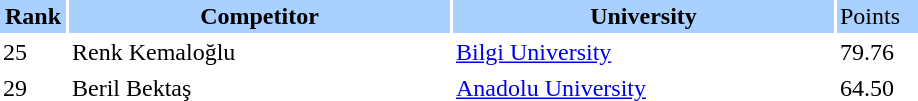<table border="0" cellspacing="2" cellpadding="2">
<tr bgcolor=AAD0FF>
<th width=40>Rank</th>
<th width=250>Competitor</th>
<th width=250>University</th>
<td width=50>Points</td>
</tr>
<tr>
<td>25</td>
<td>Renk Kemaloğlu</td>
<td><a href='#'>Bilgi University</a></td>
<td>79.76</td>
</tr>
<tr>
<td>29</td>
<td>Beril Bektaş</td>
<td><a href='#'>Anadolu University</a></td>
<td>64.50</td>
</tr>
</table>
